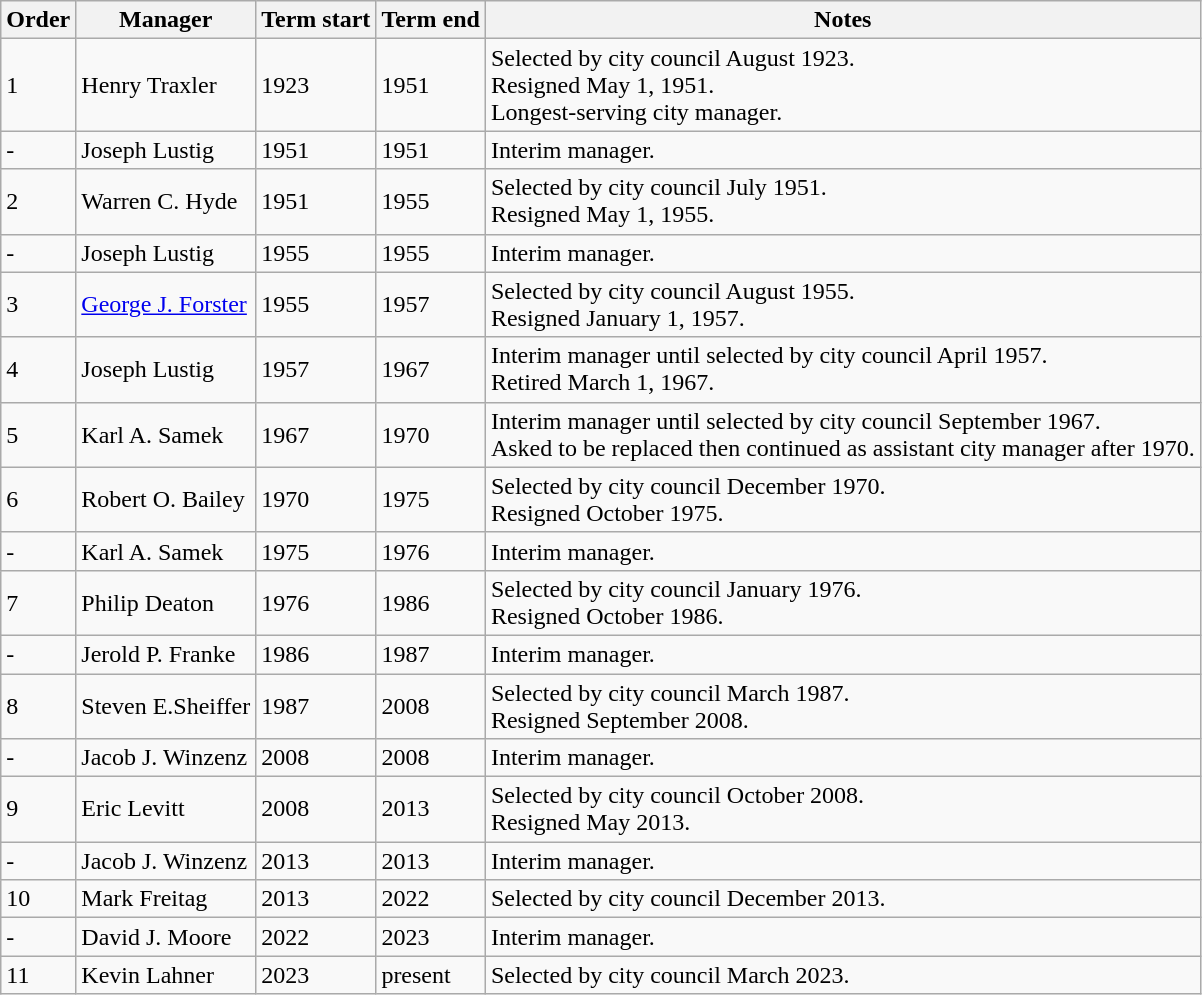<table class="wikitable">
<tr>
<th>Order</th>
<th>Manager</th>
<th>Term start</th>
<th>Term end</th>
<th>Notes</th>
</tr>
<tr>
<td>1</td>
<td>Henry Traxler</td>
<td>1923</td>
<td>1951</td>
<td>Selected by city council August 1923.<br>Resigned May 1, 1951.<br>Longest-serving city manager.</td>
</tr>
<tr>
<td>-</td>
<td>Joseph Lustig</td>
<td>1951</td>
<td>1951</td>
<td>Interim manager.</td>
</tr>
<tr>
<td>2</td>
<td>Warren C. Hyde</td>
<td>1951</td>
<td>1955</td>
<td>Selected by city council July 1951.<br>Resigned May 1, 1955.</td>
</tr>
<tr>
<td>-</td>
<td>Joseph Lustig</td>
<td>1955</td>
<td>1955</td>
<td>Interim manager.</td>
</tr>
<tr>
<td>3</td>
<td><a href='#'>George J. Forster</a></td>
<td>1955</td>
<td>1957</td>
<td>Selected by city council August 1955.<br>Resigned January 1, 1957.</td>
</tr>
<tr>
<td>4</td>
<td>Joseph Lustig</td>
<td>1957</td>
<td>1967</td>
<td>Interim manager until selected by city council April 1957.<br>Retired March 1, 1967.</td>
</tr>
<tr>
<td>5</td>
<td>Karl A. Samek</td>
<td>1967</td>
<td>1970</td>
<td>Interim manager until selected by city council September 1967.<br>Asked to be replaced then continued as assistant city manager after 1970.</td>
</tr>
<tr>
<td>6</td>
<td>Robert O. Bailey</td>
<td>1970</td>
<td>1975</td>
<td>Selected by city council December 1970.<br>Resigned October 1975.</td>
</tr>
<tr>
<td>-</td>
<td>Karl A. Samek</td>
<td>1975</td>
<td>1976</td>
<td>Interim manager.</td>
</tr>
<tr>
<td>7</td>
<td>Philip Deaton</td>
<td>1976</td>
<td>1986</td>
<td>Selected by city council January 1976.<br>Resigned October 1986.</td>
</tr>
<tr>
<td>-</td>
<td>Jerold P. Franke</td>
<td>1986</td>
<td>1987</td>
<td>Interim manager.</td>
</tr>
<tr>
<td>8</td>
<td>Steven E.Sheiffer</td>
<td>1987</td>
<td>2008</td>
<td>Selected by city council March 1987.<br>Resigned September 2008.<br></td>
</tr>
<tr>
<td>-</td>
<td>Jacob J. Winzenz</td>
<td>2008</td>
<td>2008</td>
<td>Interim manager.</td>
</tr>
<tr>
<td>9</td>
<td>Eric Levitt</td>
<td>2008</td>
<td>2013</td>
<td>Selected by city council October 2008.<br>Resigned May 2013.</td>
</tr>
<tr>
<td>-</td>
<td>Jacob J. Winzenz</td>
<td>2013</td>
<td>2013</td>
<td>Interim manager.</td>
</tr>
<tr>
<td>10</td>
<td>Mark Freitag</td>
<td>2013</td>
<td>2022</td>
<td>Selected by city council December 2013.</td>
</tr>
<tr>
<td>-</td>
<td>David J. Moore</td>
<td>2022</td>
<td>2023</td>
<td>Interim manager.</td>
</tr>
<tr>
<td>11</td>
<td>Kevin Lahner</td>
<td>2023</td>
<td>present</td>
<td>Selected by city council March 2023.</td>
</tr>
</table>
